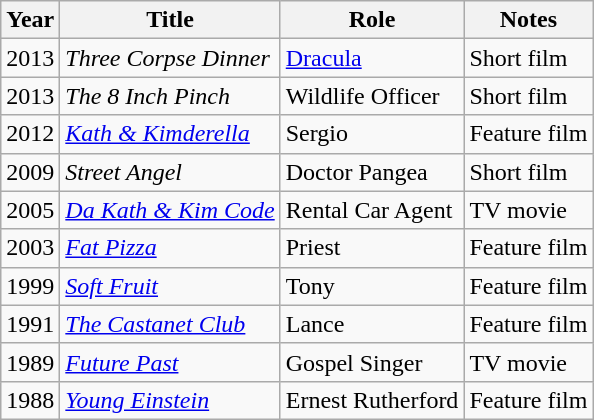<table class="wikitable sortable">
<tr>
<th>Year</th>
<th>Title</th>
<th>Role</th>
<th>Notes</th>
</tr>
<tr>
<td>2013</td>
<td><em>Three Corpse Dinner</em></td>
<td><a href='#'>Dracula</a></td>
<td>Short film</td>
</tr>
<tr>
<td>2013</td>
<td><em>The 8 Inch Pinch</em></td>
<td>Wildlife Officer</td>
<td>Short film</td>
</tr>
<tr>
<td>2012</td>
<td><em><a href='#'>Kath & Kimderella</a></em></td>
<td>Sergio</td>
<td>Feature film</td>
</tr>
<tr>
<td>2009</td>
<td><em>Street Angel</em></td>
<td>Doctor Pangea</td>
<td>Short film</td>
</tr>
<tr>
<td>2005</td>
<td><em><a href='#'>Da Kath & Kim Code</a></em></td>
<td>Rental Car Agent</td>
<td>TV movie</td>
</tr>
<tr>
<td>2003</td>
<td><em><a href='#'>Fat Pizza</a></em></td>
<td>Priest</td>
<td>Feature film</td>
</tr>
<tr>
<td>1999</td>
<td><em><a href='#'>Soft Fruit</a></em></td>
<td>Tony</td>
<td>Feature film</td>
</tr>
<tr>
<td>1991</td>
<td><em><a href='#'>The Castanet Club</a></em></td>
<td>Lance</td>
<td>Feature film</td>
</tr>
<tr>
<td>1989</td>
<td><em><a href='#'>Future Past</a></em></td>
<td>Gospel Singer</td>
<td>TV movie</td>
</tr>
<tr>
<td>1988</td>
<td><em><a href='#'>Young Einstein</a></em></td>
<td>Ernest Rutherford</td>
<td>Feature film</td>
</tr>
</table>
